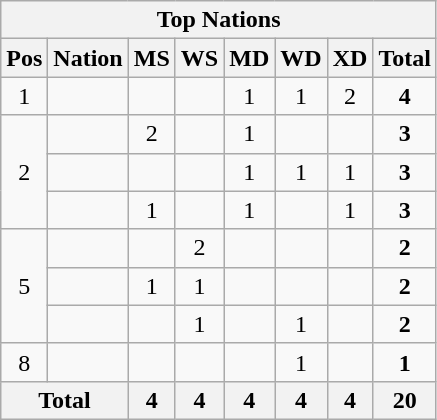<table class="wikitable" style="text-align:center">
<tr>
<th colspan="10">Top Nations</th>
</tr>
<tr>
<th>Pos</th>
<th>Nation</th>
<th>MS</th>
<th>WS</th>
<th>MD</th>
<th>WD</th>
<th>XD</th>
<th>Total</th>
</tr>
<tr>
<td>1</td>
<td align="left"></td>
<td></td>
<td></td>
<td>1</td>
<td>1</td>
<td>2</td>
<td><strong>4</strong></td>
</tr>
<tr>
<td rowspan=3>2</td>
<td align="left"></td>
<td>2</td>
<td></td>
<td>1</td>
<td></td>
<td></td>
<td><strong>3</strong></td>
</tr>
<tr>
<td align="left"></td>
<td></td>
<td></td>
<td>1</td>
<td>1</td>
<td>1</td>
<td><strong>3</strong></td>
</tr>
<tr>
<td align="left"></td>
<td>1</td>
<td></td>
<td>1</td>
<td></td>
<td>1</td>
<td><strong>3</strong></td>
</tr>
<tr>
<td rowspan="3">5</td>
<td align="left"></td>
<td></td>
<td>2</td>
<td></td>
<td></td>
<td></td>
<td><strong>2</strong></td>
</tr>
<tr>
<td align="left"></td>
<td>1</td>
<td>1</td>
<td></td>
<td></td>
<td></td>
<td><strong>2</strong></td>
</tr>
<tr>
<td align="left"></td>
<td></td>
<td>1</td>
<td></td>
<td>1</td>
<td></td>
<td><strong>2</strong></td>
</tr>
<tr>
<td>8</td>
<td align="left"></td>
<td></td>
<td></td>
<td></td>
<td>1</td>
<td></td>
<td><strong>1</strong></td>
</tr>
<tr>
<th colspan="2">Total</th>
<th>4</th>
<th>4</th>
<th>4</th>
<th>4</th>
<th>4</th>
<th>20</th>
</tr>
</table>
